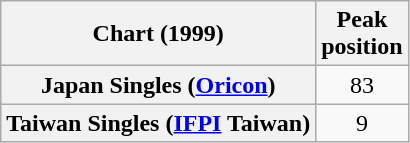<table class="wikitable plainrowheaders sortable">
<tr>
<th>Chart (1999)</th>
<th>Peak<br>position</th>
</tr>
<tr>
<th scope="row">Japan Singles (<a href='#'>Oricon</a>)</th>
<td align="center">83</td>
</tr>
<tr>
<th scope="row">Taiwan Singles (<a href='#'>IFPI</a> Taiwan)</th>
<td align="center">9</td>
</tr>
</table>
